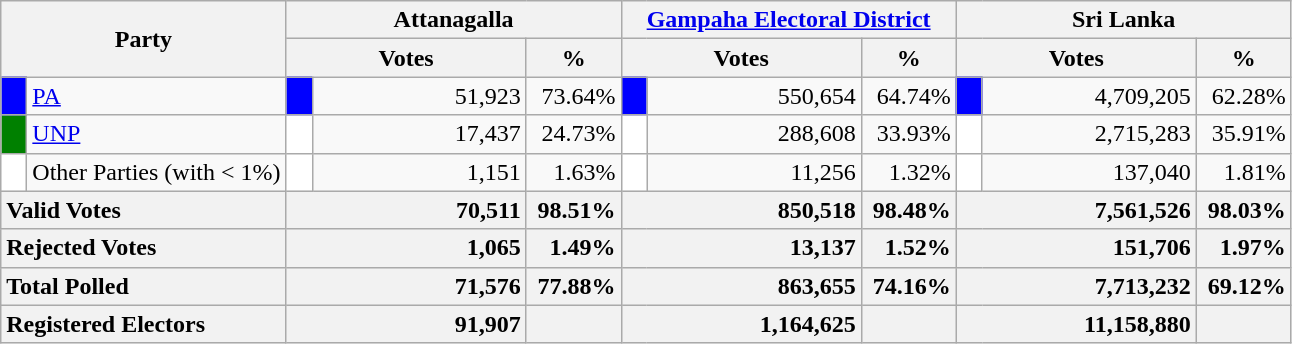<table class="wikitable">
<tr>
<th colspan="2" width="144px"rowspan="2">Party</th>
<th colspan="3" width="216px">Attanagalla</th>
<th colspan="3" width="216px"><a href='#'>Gampaha Electoral District</a></th>
<th colspan="3" width="216px">Sri Lanka</th>
</tr>
<tr>
<th colspan="2" width="144px">Votes</th>
<th>%</th>
<th colspan="2" width="144px">Votes</th>
<th>%</th>
<th colspan="2" width="144px">Votes</th>
<th>%</th>
</tr>
<tr>
<td style="background-color:blue;" width="10px"></td>
<td style="text-align:left;"><a href='#'>PA</a></td>
<td style="background-color:blue;" width="10px"></td>
<td style="text-align:right;">51,923</td>
<td style="text-align:right;">73.64%</td>
<td style="background-color:blue;" width="10px"></td>
<td style="text-align:right;">550,654</td>
<td style="text-align:right;">64.74%</td>
<td style="background-color:blue;" width="10px"></td>
<td style="text-align:right;">4,709,205</td>
<td style="text-align:right;">62.28%</td>
</tr>
<tr>
<td style="background-color:green;" width="10px"></td>
<td style="text-align:left;"><a href='#'>UNP</a></td>
<td style="background-color:white;" width="10px"></td>
<td style="text-align:right;">17,437</td>
<td style="text-align:right;">24.73%</td>
<td style="background-color:white;" width="10px"></td>
<td style="text-align:right;">288,608</td>
<td style="text-align:right;">33.93%</td>
<td style="background-color:white;" width="10px"></td>
<td style="text-align:right;">2,715,283</td>
<td style="text-align:right;">35.91%</td>
</tr>
<tr>
<td style="background-color:white;" width="10px"></td>
<td style="text-align:left;">Other Parties (with < 1%)</td>
<td style="background-color:white;" width="10px"></td>
<td style="text-align:right;">1,151</td>
<td style="text-align:right;">1.63%</td>
<td style="background-color:white;" width="10px"></td>
<td style="text-align:right;">11,256</td>
<td style="text-align:right;">1.32%</td>
<td style="background-color:white;" width="10px"></td>
<td style="text-align:right;">137,040</td>
<td style="text-align:right;">1.81%</td>
</tr>
<tr>
<th colspan="2" width="144px"style="text-align:left;">Valid Votes</th>
<th style="text-align:right;"colspan="2" width="144px">70,511</th>
<th style="text-align:right;">98.51%</th>
<th style="text-align:right;"colspan="2" width="144px">850,518</th>
<th style="text-align:right;">98.48%</th>
<th style="text-align:right;"colspan="2" width="144px">7,561,526</th>
<th style="text-align:right;">98.03%</th>
</tr>
<tr>
<th colspan="2" width="144px"style="text-align:left;">Rejected Votes</th>
<th style="text-align:right;"colspan="2" width="144px">1,065</th>
<th style="text-align:right;">1.49%</th>
<th style="text-align:right;"colspan="2" width="144px">13,137</th>
<th style="text-align:right;">1.52%</th>
<th style="text-align:right;"colspan="2" width="144px">151,706</th>
<th style="text-align:right;">1.97%</th>
</tr>
<tr>
<th colspan="2" width="144px"style="text-align:left;">Total Polled</th>
<th style="text-align:right;"colspan="2" width="144px">71,576</th>
<th style="text-align:right;">77.88%</th>
<th style="text-align:right;"colspan="2" width="144px">863,655</th>
<th style="text-align:right;">74.16%</th>
<th style="text-align:right;"colspan="2" width="144px">7,713,232</th>
<th style="text-align:right;">69.12%</th>
</tr>
<tr>
<th colspan="2" width="144px"style="text-align:left;">Registered Electors</th>
<th style="text-align:right;"colspan="2" width="144px">91,907</th>
<th></th>
<th style="text-align:right;"colspan="2" width="144px">1,164,625</th>
<th></th>
<th style="text-align:right;"colspan="2" width="144px">11,158,880</th>
<th></th>
</tr>
</table>
